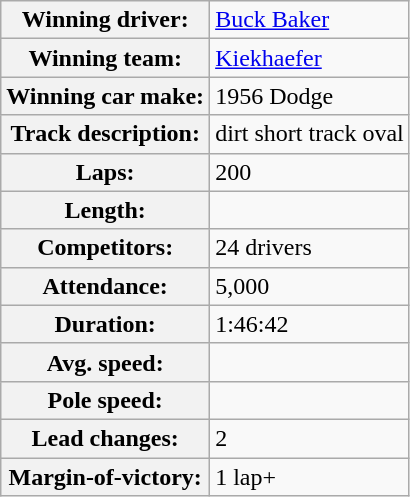<table class="wikitable" style=text-align:left>
<tr>
<th>Winning driver:</th>
<td><a href='#'>Buck Baker</a></td>
</tr>
<tr>
<th>Winning team:</th>
<td><a href='#'>Kiekhaefer</a></td>
</tr>
<tr>
<th>Winning car make:</th>
<td>1956 Dodge</td>
</tr>
<tr>
<th>Track description:</th>
<td> dirt short track oval</td>
</tr>
<tr>
<th>Laps:</th>
<td>200</td>
</tr>
<tr>
<th>Length:</th>
<td></td>
</tr>
<tr>
<th>Competitors:</th>
<td>24 drivers</td>
</tr>
<tr>
<th>Attendance:</th>
<td>5,000</td>
</tr>
<tr>
<th>Duration:</th>
<td>1:46:42</td>
</tr>
<tr>
<th>Avg. speed:</th>
<td></td>
</tr>
<tr>
<th>Pole speed:</th>
<td></td>
</tr>
<tr>
<th>Lead changes:</th>
<td>2</td>
</tr>
<tr>
<th>Margin-of-victory:</th>
<td>1 lap+</td>
</tr>
</table>
